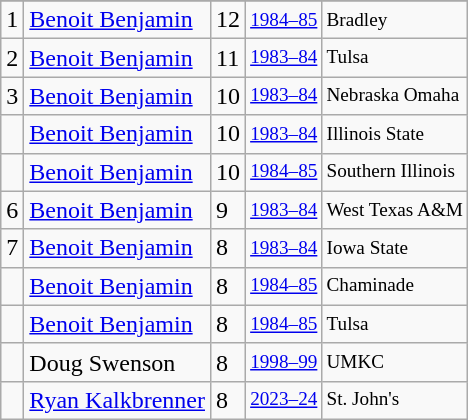<table class="wikitable">
<tr>
</tr>
<tr>
<td>1</td>
<td><a href='#'>Benoit Benjamin</a></td>
<td>12</td>
<td style="font-size:80%;"><a href='#'>1984–85</a></td>
<td style="font-size:80%;">Bradley</td>
</tr>
<tr>
<td>2</td>
<td><a href='#'>Benoit Benjamin</a></td>
<td>11</td>
<td style="font-size:80%;"><a href='#'>1983–84</a></td>
<td style="font-size:80%;">Tulsa</td>
</tr>
<tr>
<td>3</td>
<td><a href='#'>Benoit Benjamin</a></td>
<td>10</td>
<td style="font-size:80%;"><a href='#'>1983–84</a></td>
<td style="font-size:80%;">Nebraska Omaha</td>
</tr>
<tr>
<td></td>
<td><a href='#'>Benoit Benjamin</a></td>
<td>10</td>
<td style="font-size:80%;"><a href='#'>1983–84</a></td>
<td style="font-size:80%;">Illinois State</td>
</tr>
<tr>
<td></td>
<td><a href='#'>Benoit Benjamin</a></td>
<td>10</td>
<td style="font-size:80%;"><a href='#'>1984–85</a></td>
<td style="font-size:80%;">Southern Illinois</td>
</tr>
<tr>
<td>6</td>
<td><a href='#'>Benoit Benjamin</a></td>
<td>9</td>
<td style="font-size:80%;"><a href='#'>1983–84</a></td>
<td style="font-size:80%;">West Texas A&M</td>
</tr>
<tr>
<td>7</td>
<td><a href='#'>Benoit Benjamin</a></td>
<td>8</td>
<td style="font-size:80%;"><a href='#'>1983–84</a></td>
<td style="font-size:80%;">Iowa State</td>
</tr>
<tr>
<td></td>
<td><a href='#'>Benoit Benjamin</a></td>
<td>8</td>
<td style="font-size:80%;"><a href='#'>1984–85</a></td>
<td style="font-size:80%;">Chaminade</td>
</tr>
<tr>
<td></td>
<td><a href='#'>Benoit Benjamin</a></td>
<td>8</td>
<td style="font-size:80%;"><a href='#'>1984–85</a></td>
<td style="font-size:80%;">Tulsa</td>
</tr>
<tr>
<td></td>
<td>Doug Swenson</td>
<td>8</td>
<td style="font-size:80%;"><a href='#'>1998–99</a></td>
<td style="font-size:80%;">UMKC</td>
</tr>
<tr>
<td></td>
<td><a href='#'>Ryan Kalkbrenner</a></td>
<td>8</td>
<td style="font-size:80%;"><a href='#'>2023–24</a></td>
<td style="font-size:80%;">St. John's</td>
</tr>
</table>
